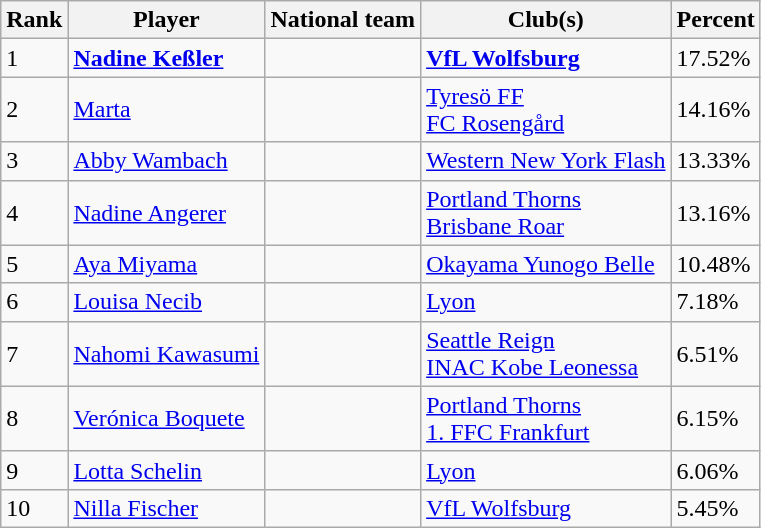<table class="wikitable">
<tr>
<th>Rank</th>
<th>Player</th>
<th>National team</th>
<th>Club(s)</th>
<th>Percent</th>
</tr>
<tr>
<td>1</td>
<td><strong><a href='#'>Nadine Keßler</a></strong></td>
<td><strong></strong></td>
<td> <strong><a href='#'>VfL Wolfsburg</a></strong></td>
<td>17.52%</td>
</tr>
<tr>
<td>2</td>
<td><a href='#'>Marta</a></td>
<td></td>
<td> <a href='#'>Tyresö FF</a><br> <a href='#'>FC Rosengård</a></td>
<td>14.16%</td>
</tr>
<tr>
<td>3</td>
<td><a href='#'>Abby Wambach</a></td>
<td></td>
<td> <a href='#'>Western New York Flash</a></td>
<td>13.33%</td>
</tr>
<tr>
<td>4</td>
<td><a href='#'>Nadine Angerer</a></td>
<td></td>
<td> <a href='#'>Portland Thorns</a><br> <a href='#'>Brisbane Roar</a></td>
<td>13.16%</td>
</tr>
<tr>
<td>5</td>
<td><a href='#'>Aya Miyama</a></td>
<td></td>
<td> <a href='#'>Okayama Yunogo Belle</a></td>
<td>10.48%</td>
</tr>
<tr>
<td>6</td>
<td><a href='#'>Louisa Necib</a></td>
<td></td>
<td> <a href='#'>Lyon</a></td>
<td>7.18%</td>
</tr>
<tr>
<td>7</td>
<td><a href='#'>Nahomi Kawasumi</a></td>
<td></td>
<td> <a href='#'>Seattle Reign</a><br> <a href='#'>INAC Kobe Leonessa</a></td>
<td>6.51%</td>
</tr>
<tr>
<td>8</td>
<td><a href='#'>Verónica Boquete</a></td>
<td></td>
<td> <a href='#'>Portland Thorns</a><br> <a href='#'>1. FFC Frankfurt</a></td>
<td>6.15%</td>
</tr>
<tr>
<td>9</td>
<td><a href='#'>Lotta Schelin</a></td>
<td></td>
<td> <a href='#'>Lyon</a></td>
<td>6.06%</td>
</tr>
<tr>
<td>10</td>
<td><a href='#'>Nilla Fischer</a></td>
<td></td>
<td> <a href='#'>VfL Wolfsburg</a></td>
<td>5.45%</td>
</tr>
</table>
